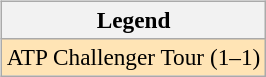<table>
<tr valign=top>
<td><br><table class=wikitable style=font-size:97%>
<tr>
<th>Legend</th>
</tr>
<tr bgcolor=moccasin>
<td>ATP Challenger Tour (1–1)</td>
</tr>
</table>
</td>
<td></td>
</tr>
</table>
